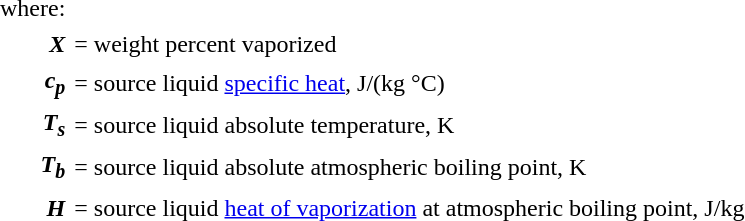<table border="0" cellpadding="2">
<tr>
<td align=right>where:</td>
<td> </td>
</tr>
<tr>
<th align=right><em>X</em></th>
<td align=left>= weight percent vaporized</td>
</tr>
<tr>
<th align=right><em>c<sub>p</sub></em></th>
<td align=left>= source liquid <a href='#'>specific heat</a>, J/(kg °C)</td>
</tr>
<tr>
<th align=right><em>T<sub>s</sub></em></th>
<td align=left>= source liquid absolute temperature, K</td>
</tr>
<tr>
<th align=right><em>T<sub>b</sub></em></th>
<td align=left>= source liquid absolute atmospheric boiling point, K</td>
</tr>
<tr>
<th align=right><em>H</em></th>
<td align=left>= source liquid <a href='#'>heat of vaporization</a> at atmospheric boiling point, J/kg</td>
</tr>
</table>
